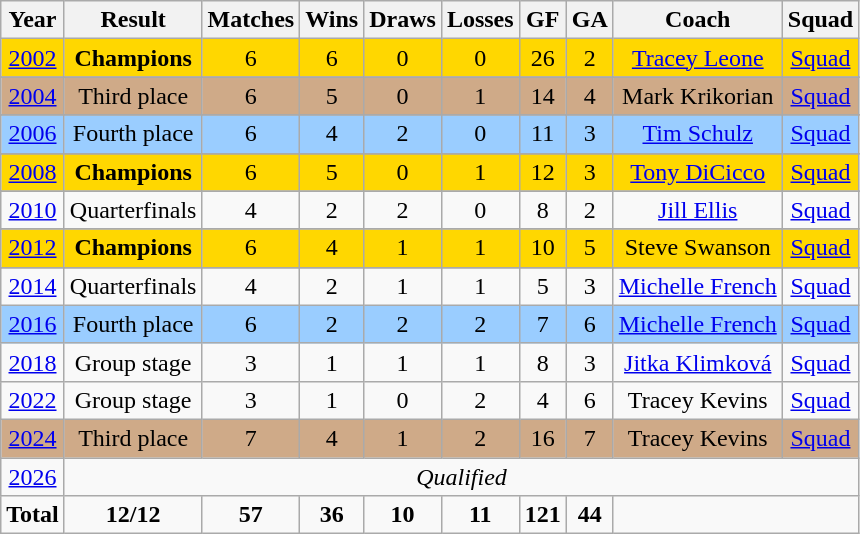<table class="wikitable" style="text-align: center;">
<tr>
<th>Year</th>
<th>Result</th>
<th>Matches</th>
<th>Wins</th>
<th>Draws</th>
<th>Losses</th>
<th>GF</th>
<th>GA</th>
<th>Coach</th>
<th>Squad</th>
</tr>
<tr bgcolor=gold>
<td> <a href='#'>2002</a></td>
<td><strong>Champions</strong></td>
<td>6</td>
<td>6</td>
<td>0</td>
<td>0</td>
<td>26</td>
<td>2</td>
<td><a href='#'>Tracey Leone</a></td>
<td><a href='#'>Squad</a></td>
</tr>
<tr>
</tr>
<tr bgcolor=#CFAA88>
<td> <a href='#'>2004</a></td>
<td>Third place</td>
<td>6</td>
<td>5</td>
<td>0</td>
<td>1</td>
<td>14</td>
<td>4</td>
<td>Mark Krikorian</td>
<td><a href='#'>Squad</a></td>
</tr>
<tr>
</tr>
<tr bgcolor=#9acdff>
<td> <a href='#'>2006</a></td>
<td>Fourth place</td>
<td>6</td>
<td>4</td>
<td>2</td>
<td>0</td>
<td>11</td>
<td>3</td>
<td><a href='#'>Tim Schulz</a></td>
<td><a href='#'>Squad</a></td>
</tr>
<tr>
</tr>
<tr bgcolor=gold>
<td> <a href='#'>2008</a></td>
<td><strong>Champions</strong></td>
<td>6</td>
<td>5</td>
<td>0</td>
<td>1</td>
<td>12</td>
<td>3</td>
<td><a href='#'>Tony DiCicco</a></td>
<td><a href='#'>Squad</a></td>
</tr>
<tr>
</tr>
<tr bgcolor=>
<td> <a href='#'>2010</a></td>
<td>Quarterfinals</td>
<td>4</td>
<td>2</td>
<td>2</td>
<td>0</td>
<td>8</td>
<td>2</td>
<td><a href='#'>Jill Ellis</a></td>
<td><a href='#'>Squad</a></td>
</tr>
<tr>
</tr>
<tr bgcolor=gold>
<td> <a href='#'>2012</a></td>
<td><strong>Champions</strong></td>
<td>6</td>
<td>4</td>
<td>1</td>
<td>1</td>
<td>10</td>
<td>5</td>
<td>Steve Swanson</td>
<td><a href='#'>Squad</a></td>
</tr>
<tr>
</tr>
<tr bgcolor=>
<td> <a href='#'>2014</a></td>
<td>Quarterfinals</td>
<td>4</td>
<td>2</td>
<td>1</td>
<td>1</td>
<td>5</td>
<td>3</td>
<td><a href='#'>Michelle French</a></td>
<td><a href='#'>Squad</a></td>
</tr>
<tr bgcolor=#9acdff>
<td> <a href='#'>2016</a></td>
<td>Fourth place</td>
<td>6</td>
<td>2</td>
<td>2</td>
<td>2</td>
<td>7</td>
<td>6</td>
<td><a href='#'>Michelle French</a></td>
<td><a href='#'>Squad</a></td>
</tr>
<tr>
<td> <a href='#'>2018</a></td>
<td>Group stage</td>
<td>3</td>
<td>1</td>
<td>1</td>
<td>1</td>
<td>8</td>
<td>3</td>
<td><a href='#'>Jitka Klimková</a></td>
<td><a href='#'>Squad</a></td>
</tr>
<tr>
<td> <a href='#'>2022</a></td>
<td>Group stage</td>
<td>3</td>
<td>1</td>
<td>0</td>
<td>2</td>
<td>4</td>
<td>6</td>
<td>Tracey Kevins</td>
<td><a href='#'>Squad</a></td>
</tr>
<tr bgcolor=#CFAA88>
<td> <a href='#'>2024</a></td>
<td>Third place</td>
<td>7</td>
<td>4</td>
<td>1</td>
<td>2</td>
<td>16</td>
<td>7</td>
<td>Tracey Kevins</td>
<td><a href='#'>Squad</a></td>
</tr>
<tr>
<td> <a href='#'>2026</a></td>
<td colspan=9><em>Qualified</em></td>
</tr>
<tr>
<td><strong>Total</strong></td>
<td><strong>12/12</strong></td>
<td><strong>57</strong></td>
<td><strong>36</strong></td>
<td><strong>10</strong></td>
<td><strong>11</strong></td>
<td><strong>121</strong></td>
<td><strong>44</strong></td>
</tr>
</table>
